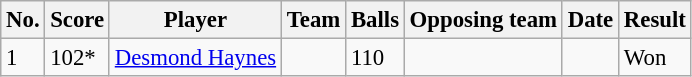<table class="wikitable sortable" style="font-size:95%">
<tr>
<th>No.</th>
<th>Score</th>
<th>Player</th>
<th>Team</th>
<th>Balls</th>
<th>Opposing team</th>
<th>Date</th>
<th>Result</th>
</tr>
<tr>
<td>1</td>
<td>102*</td>
<td><a href='#'>Desmond Haynes</a></td>
<td></td>
<td> 110</td>
<td></td>
<td></td>
<td>Won</td>
</tr>
</table>
